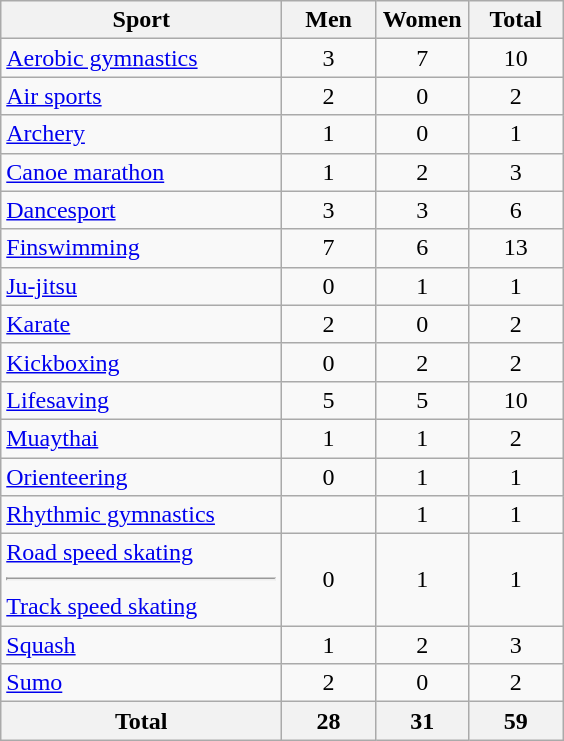<table class="wikitable sortable" style="text-align:center;">
<tr>
<th width=180>Sport</th>
<th width=55>Men</th>
<th width=55>Women</th>
<th width=55>Total</th>
</tr>
<tr>
<td align=left><a href='#'>Aerobic gymnastics</a></td>
<td>3</td>
<td>7</td>
<td>10</td>
</tr>
<tr>
<td align=left><a href='#'>Air sports</a></td>
<td>2</td>
<td>0</td>
<td>2</td>
</tr>
<tr>
<td align=left><a href='#'>Archery</a></td>
<td>1</td>
<td>0</td>
<td>1</td>
</tr>
<tr>
<td align=left><a href='#'>Canoe marathon</a></td>
<td>1</td>
<td>2</td>
<td>3</td>
</tr>
<tr>
<td align=left><a href='#'>Dancesport</a></td>
<td>3</td>
<td>3</td>
<td>6</td>
</tr>
<tr>
<td align=left><a href='#'>Finswimming</a></td>
<td>7</td>
<td>6</td>
<td>13</td>
</tr>
<tr>
<td align=left><a href='#'>Ju-jitsu</a></td>
<td>0</td>
<td>1</td>
<td>1</td>
</tr>
<tr>
<td align=left><a href='#'>Karate</a></td>
<td>2</td>
<td>0</td>
<td>2</td>
</tr>
<tr>
<td align=left><a href='#'>Kickboxing</a></td>
<td>0</td>
<td>2</td>
<td>2</td>
</tr>
<tr>
<td align=left><a href='#'>Lifesaving</a></td>
<td>5</td>
<td>5</td>
<td>10</td>
</tr>
<tr>
<td align=left><a href='#'>Muaythai</a></td>
<td>1</td>
<td>1</td>
<td>2</td>
</tr>
<tr>
<td align=left><a href='#'>Orienteering</a></td>
<td>0</td>
<td>1</td>
<td>1</td>
</tr>
<tr>
<td align=left><a href='#'>Rhythmic gymnastics</a></td>
<td></td>
<td>1</td>
<td>1</td>
</tr>
<tr>
<td align=left><a href='#'>Road speed skating</a><hr><a href='#'>Track speed skating</a></td>
<td>0</td>
<td>1</td>
<td>1</td>
</tr>
<tr>
<td align=left><a href='#'>Squash</a></td>
<td>1</td>
<td>2</td>
<td>3</td>
</tr>
<tr>
<td align=left><a href='#'>Sumo</a></td>
<td>2</td>
<td>0</td>
<td>2</td>
</tr>
<tr>
<th>Total</th>
<th>28</th>
<th>31</th>
<th>59</th>
</tr>
</table>
